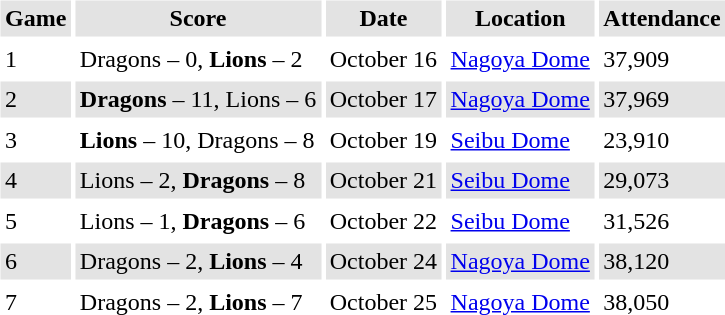<table border="0" cellspacing="3" cellpadding="3">
<tr style="background: #e3e3e3;">
<th>Game</th>
<th>Score</th>
<th>Date</th>
<th>Location</th>
<th>Attendance</th>
</tr>
<tr>
<td>1</td>
<td>Dragons – 0, <strong>Lions</strong> – 2</td>
<td>October 16</td>
<td><a href='#'>Nagoya Dome</a></td>
<td>37,909</td>
</tr>
<tr style="background: #e3e3e3;">
<td>2</td>
<td><strong>Dragons</strong> – 11, Lions – 6</td>
<td>October 17</td>
<td><a href='#'>Nagoya Dome</a></td>
<td>37,969</td>
</tr>
<tr>
<td>3</td>
<td><strong>Lions</strong> – 10, Dragons – 8</td>
<td>October 19</td>
<td><a href='#'>Seibu Dome</a></td>
<td>23,910</td>
</tr>
<tr style="background: #e3e3e3;">
<td>4</td>
<td>Lions – 2, <strong>Dragons</strong> – 8</td>
<td>October 21</td>
<td><a href='#'>Seibu Dome</a></td>
<td>29,073</td>
</tr>
<tr>
<td>5</td>
<td>Lions – 1, <strong>Dragons</strong> – 6</td>
<td>October 22</td>
<td><a href='#'>Seibu Dome</a></td>
<td>31,526</td>
</tr>
<tr style="background: #e3e3e3;">
<td>6</td>
<td>Dragons – 2, <strong>Lions</strong> – 4</td>
<td>October 24</td>
<td><a href='#'>Nagoya Dome</a></td>
<td>38,120</td>
</tr>
<tr>
<td>7</td>
<td>Dragons – 2, <strong>Lions</strong> – 7</td>
<td>October 25</td>
<td><a href='#'>Nagoya Dome</a></td>
<td>38,050</td>
</tr>
</table>
